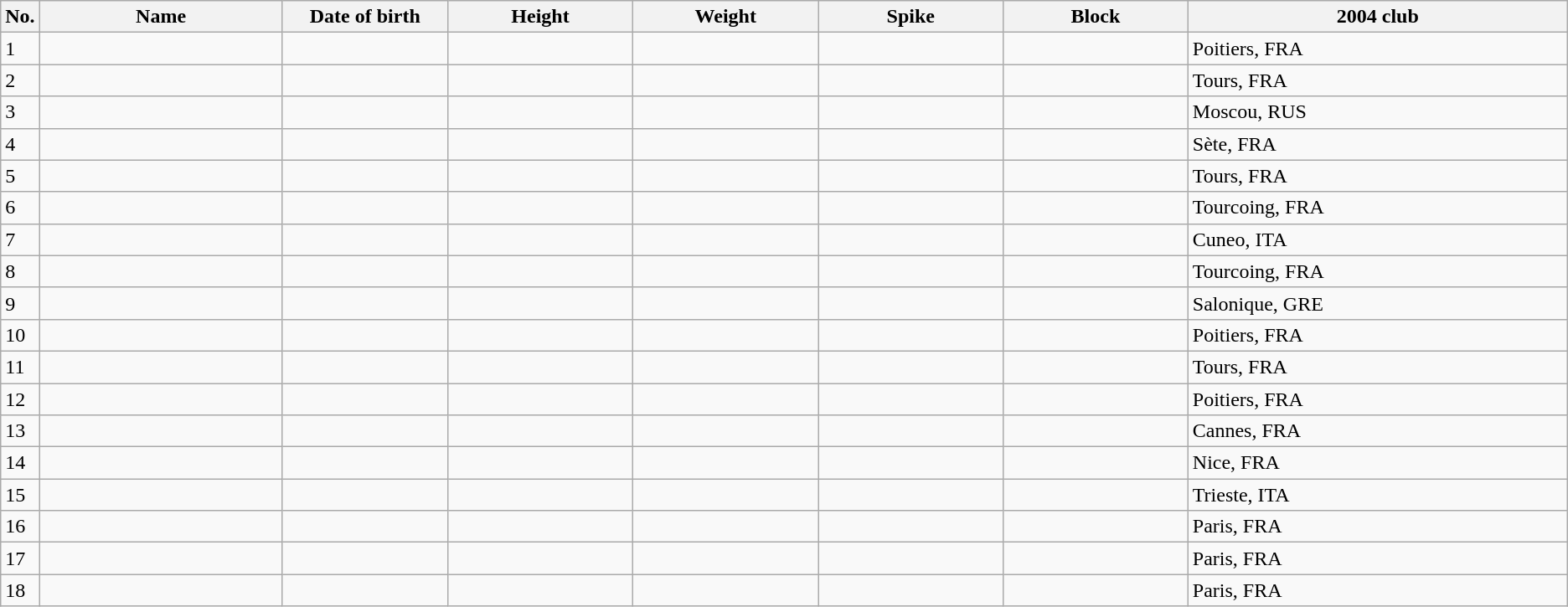<table class="wikitable sortable" style=font-size:100%; text-align:center;>
<tr>
<th>No.</th>
<th style=width:12em>Name</th>
<th style=width:8em>Date of birth</th>
<th style=width:9em>Height</th>
<th style=width:9em>Weight</th>
<th style=width:9em>Spike</th>
<th style=width:9em>Block</th>
<th style=width:19em>2004 club</th>
</tr>
<tr>
<td>1</td>
<td align=left></td>
<td align=right></td>
<td></td>
<td></td>
<td></td>
<td></td>
<td align=left>Poitiers, FRA</td>
</tr>
<tr>
<td>2</td>
<td align=left></td>
<td align=right></td>
<td></td>
<td></td>
<td></td>
<td></td>
<td align=left>Tours, FRA</td>
</tr>
<tr>
<td>3</td>
<td align=left></td>
<td align=right></td>
<td></td>
<td></td>
<td></td>
<td></td>
<td align=left>Moscou, RUS</td>
</tr>
<tr>
<td>4</td>
<td align=left></td>
<td align=right></td>
<td></td>
<td></td>
<td></td>
<td></td>
<td align=left>Sète, FRA</td>
</tr>
<tr>
<td>5</td>
<td align=left></td>
<td align=right></td>
<td></td>
<td></td>
<td></td>
<td></td>
<td align=left>Tours, FRA</td>
</tr>
<tr>
<td>6</td>
<td align=left></td>
<td align=right></td>
<td></td>
<td></td>
<td></td>
<td></td>
<td align=left>Tourcoing, FRA</td>
</tr>
<tr>
<td>7</td>
<td align=left></td>
<td align=right></td>
<td></td>
<td></td>
<td></td>
<td></td>
<td align=left>Cuneo, ITA</td>
</tr>
<tr>
<td>8</td>
<td align=left></td>
<td align=right></td>
<td></td>
<td></td>
<td></td>
<td></td>
<td align=left>Tourcoing, FRA</td>
</tr>
<tr>
<td>9</td>
<td align=left></td>
<td align=right></td>
<td></td>
<td></td>
<td></td>
<td></td>
<td align=left>Salonique, GRE</td>
</tr>
<tr>
<td>10</td>
<td align=left></td>
<td align=right></td>
<td></td>
<td></td>
<td></td>
<td></td>
<td align=left>Poitiers, FRA</td>
</tr>
<tr>
<td>11</td>
<td align=left></td>
<td align=right></td>
<td></td>
<td></td>
<td></td>
<td></td>
<td align=left>Tours, FRA</td>
</tr>
<tr>
<td>12</td>
<td align=left></td>
<td align=right></td>
<td></td>
<td></td>
<td></td>
<td></td>
<td align=left>Poitiers, FRA</td>
</tr>
<tr>
<td>13</td>
<td align=left></td>
<td align=right></td>
<td></td>
<td></td>
<td></td>
<td></td>
<td align=left>Cannes, FRA</td>
</tr>
<tr>
<td>14</td>
<td align=left></td>
<td align=right></td>
<td></td>
<td></td>
<td></td>
<td></td>
<td align=left>Nice, FRA</td>
</tr>
<tr>
<td>15</td>
<td align=left></td>
<td align=right></td>
<td></td>
<td></td>
<td></td>
<td></td>
<td align=left>Trieste, ITA</td>
</tr>
<tr>
<td>16</td>
<td align=left></td>
<td align=right></td>
<td></td>
<td></td>
<td></td>
<td></td>
<td align=left>Paris, FRA</td>
</tr>
<tr>
<td>17</td>
<td align=left></td>
<td align=right></td>
<td></td>
<td></td>
<td></td>
<td></td>
<td align=left>Paris, FRA</td>
</tr>
<tr>
<td>18</td>
<td align=left></td>
<td align=right></td>
<td></td>
<td></td>
<td></td>
<td></td>
<td align=left>Paris, FRA</td>
</tr>
</table>
